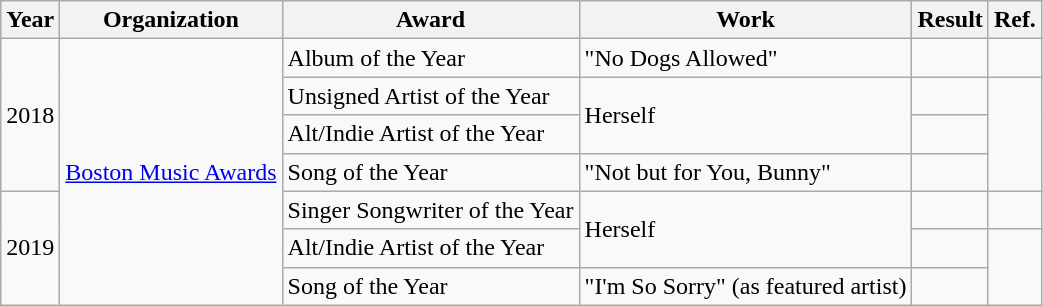<table class="wikitable">
<tr>
<th>Year</th>
<th>Organization</th>
<th>Award</th>
<th>Work</th>
<th>Result</th>
<th>Ref.</th>
</tr>
<tr>
<td rowspan="4">2018</td>
<td rowspan="7"><a href='#'>Boston Music Awards</a></td>
<td>Album of the Year</td>
<td>"No Dogs Allowed"</td>
<td></td>
<td></td>
</tr>
<tr>
<td>Unsigned Artist of the Year</td>
<td rowspan="2">Herself</td>
<td></td>
<td rowspan="3"></td>
</tr>
<tr>
<td>Alt/Indie Artist of the Year</td>
<td></td>
</tr>
<tr>
<td>Song of the Year</td>
<td>"Not but for You, Bunny"</td>
<td></td>
</tr>
<tr>
<td rowspan="3">2019</td>
<td>Singer Songwriter of the Year</td>
<td rowspan="2">Herself</td>
<td></td>
<td></td>
</tr>
<tr>
<td>Alt/Indie Artist of the Year</td>
<td></td>
<td rowspan="2"></td>
</tr>
<tr>
<td>Song of the Year</td>
<td>"I'm So Sorry" (as featured artist)</td>
<td></td>
</tr>
</table>
